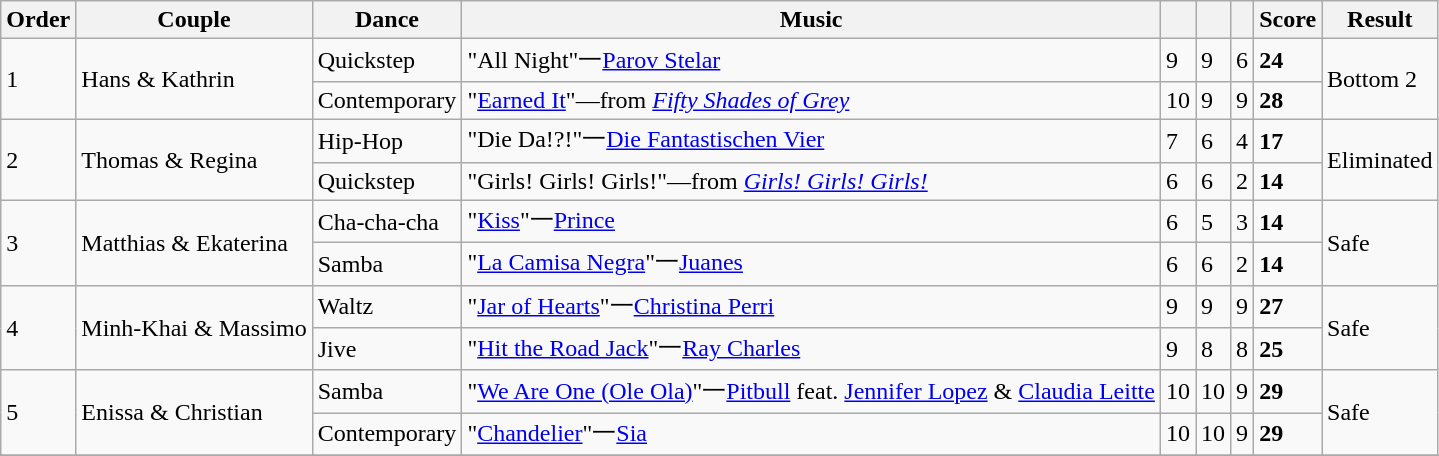<table class="wikitable sortable unsortable center">
<tr>
<th>Order</th>
<th>Couple</th>
<th>Dance</th>
<th>Music</th>
<th><small></small></th>
<th><small></small></th>
<th><small></small></th>
<th>Score</th>
<th>Result</th>
</tr>
<tr>
<td rowspan=2>1</td>
<td rowspan=2>Hans & Kathrin</td>
<td>Quickstep</td>
<td>"All Night"一<a href='#'>Parov Stelar</a></td>
<td>9</td>
<td>9</td>
<td>6</td>
<td><strong>24</strong></td>
<td rowspan=2>Bottom 2</td>
</tr>
<tr>
<td>Contemporary</td>
<td>"<a href='#'>Earned It</a>"—from <em><a href='#'>Fifty Shades of Grey</a></em></td>
<td>10</td>
<td>9</td>
<td>9</td>
<td><strong>28</strong></td>
</tr>
<tr>
<td rowspan=2>2</td>
<td rowspan=2>Thomas & Regina</td>
<td>Hip-Hop</td>
<td>"Die Da!?!"一<a href='#'>Die Fantastischen Vier</a></td>
<td>7</td>
<td>6</td>
<td>4</td>
<td><strong>17</strong></td>
<td rowspan=2>Eliminated</td>
</tr>
<tr>
<td>Quickstep</td>
<td>"Girls! Girls! Girls!"—from <em><a href='#'>Girls! Girls! Girls!</a></em></td>
<td>6</td>
<td>6</td>
<td>2</td>
<td><strong>14</strong></td>
</tr>
<tr>
<td rowspan=2>3</td>
<td rowspan=2>Matthias & Ekaterina</td>
<td>Cha-cha-cha</td>
<td>"<a href='#'>Kiss</a>"一<a href='#'>Prince</a></td>
<td>6</td>
<td>5</td>
<td>3</td>
<td><strong>14</strong></td>
<td rowspan=2>Safe</td>
</tr>
<tr>
<td>Samba</td>
<td>"<a href='#'>La Camisa Negra</a>"一<a href='#'>Juanes</a></td>
<td>6</td>
<td>6</td>
<td>2</td>
<td><strong>14</strong></td>
</tr>
<tr>
<td rowspan=2>4</td>
<td rowspan=2>Minh-Khai & Massimo</td>
<td>Waltz</td>
<td>"<a href='#'>Jar of Hearts</a>"一<a href='#'>Christina Perri</a></td>
<td>9</td>
<td>9</td>
<td>9</td>
<td><strong>27</strong></td>
<td rowspan=2>Safe</td>
</tr>
<tr>
<td>Jive</td>
<td>"<a href='#'>Hit the Road Jack</a>"一<a href='#'>Ray Charles</a></td>
<td>9</td>
<td>8</td>
<td>8</td>
<td><strong>25</strong></td>
</tr>
<tr>
<td rowspan=2>5</td>
<td rowspan=2>Enissa & Christian</td>
<td>Samba</td>
<td>"<a href='#'>We Are One (Ole Ola)</a>"一<a href='#'>Pitbull</a> feat. <a href='#'>Jennifer Lopez</a> & <a href='#'>Claudia Leitte</a></td>
<td>10</td>
<td>10</td>
<td>9</td>
<td><strong>29</strong></td>
<td rowspan=2>Safe</td>
</tr>
<tr>
<td>Contemporary</td>
<td>"<a href='#'>Chandelier</a>"一<a href='#'>Sia</a></td>
<td>10</td>
<td>10</td>
<td>9</td>
<td><strong>29</strong></td>
</tr>
<tr>
</tr>
</table>
